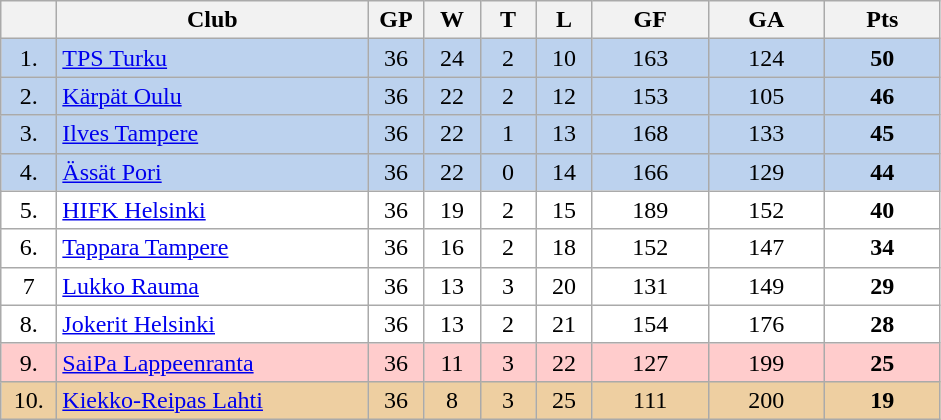<table class="wikitable">
<tr>
<th width="30"></th>
<th width="200">Club</th>
<th width="30">GP</th>
<th width="30">W</th>
<th width="30">T</th>
<th width="30">L</th>
<th width="70">GF</th>
<th width="70">GA</th>
<th width="70">Pts</th>
</tr>
<tr bgcolor="#BCD2EE" align="center">
<td>1.</td>
<td align="left"><a href='#'>TPS Turku</a></td>
<td>36</td>
<td>24</td>
<td>2</td>
<td>10</td>
<td>163</td>
<td>124</td>
<td><strong>50</strong></td>
</tr>
<tr bgcolor="#BCD2EE" align="center">
<td>2.</td>
<td align="left"><a href='#'>Kärpät Oulu</a></td>
<td>36</td>
<td>22</td>
<td>2</td>
<td>12</td>
<td>153</td>
<td>105</td>
<td><strong>46</strong></td>
</tr>
<tr bgcolor="#BCD2EE" align="center">
<td>3.</td>
<td align="left"><a href='#'>Ilves Tampere</a></td>
<td>36</td>
<td>22</td>
<td>1</td>
<td>13</td>
<td>168</td>
<td>133</td>
<td><strong>45</strong></td>
</tr>
<tr bgcolor="#BCD2EE" align="center">
<td>4.</td>
<td align="left"><a href='#'>Ässät Pori</a></td>
<td>36</td>
<td>22</td>
<td>0</td>
<td>14</td>
<td>166</td>
<td>129</td>
<td><strong>44</strong></td>
</tr>
<tr bgcolor="#FFFFFF" align="center">
<td>5.</td>
<td align="left"><a href='#'>HIFK Helsinki</a></td>
<td>36</td>
<td>19</td>
<td>2</td>
<td>15</td>
<td>189</td>
<td>152</td>
<td><strong>40</strong></td>
</tr>
<tr bgcolor="#FFFFFF" align="center">
<td>6.</td>
<td align="left"><a href='#'>Tappara Tampere</a></td>
<td>36</td>
<td>16</td>
<td>2</td>
<td>18</td>
<td>152</td>
<td>147</td>
<td><strong>34</strong></td>
</tr>
<tr bgcolor="#FFFFFF" align="center">
<td>7</td>
<td align="left"><a href='#'>Lukko Rauma</a></td>
<td>36</td>
<td>13</td>
<td>3</td>
<td>20</td>
<td>131</td>
<td>149</td>
<td><strong>29</strong></td>
</tr>
<tr bgcolor="#FFFFFF" align="center">
<td>8.</td>
<td align="left"><a href='#'>Jokerit Helsinki</a></td>
<td>36</td>
<td>13</td>
<td>2</td>
<td>21</td>
<td>154</td>
<td>176</td>
<td><strong>28</strong></td>
</tr>
<tr bgcolor="#ffcccc" align="center">
<td>9.</td>
<td align="left"><a href='#'>SaiPa Lappeenranta</a></td>
<td>36</td>
<td>11</td>
<td>3</td>
<td>22</td>
<td>127</td>
<td>199</td>
<td><strong>25</strong></td>
</tr>
<tr bgcolor="#EECFA1" align="center">
<td>10.</td>
<td align="left"><a href='#'>Kiekko-Reipas Lahti</a></td>
<td>36</td>
<td>8</td>
<td>3</td>
<td>25</td>
<td>111</td>
<td>200</td>
<td><strong>19</strong></td>
</tr>
</table>
